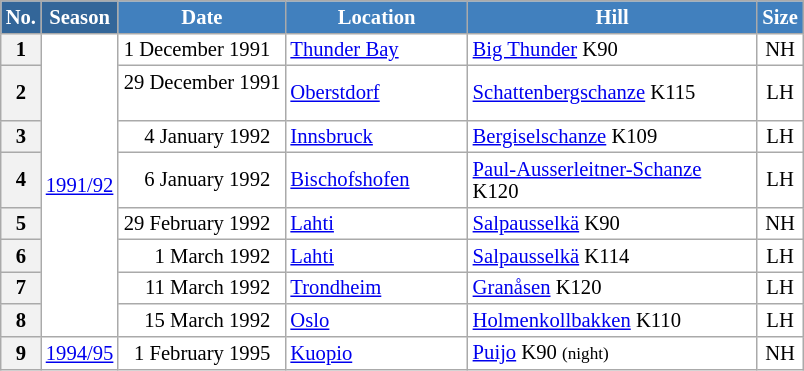<table class="wikitable sortable" style="font-size:86%; line-height:15px; text-align:left; border:grey solid 1px; border-collapse:collapse; background:#ffffff;">
<tr style="background:#efefef;">
<th style="background-color:#369; color:white; width:10px;">No.</th>
<th style="background-color:#369; color:white;  width:30px;">Season</th>
<th style="background-color:#4180be; color:white; width:105px;">Date</th>
<th style="background-color:#4180be; color:white; width:115px;">Location</th>
<th style="background-color:#4180be; color:white; width:186px;">Hill</th>
<th style="background-color:#4180be; color:white; width:25px;">Size</th>
</tr>
<tr>
<th scope=row style="text-align:center;">1</th>
<td rowspan=8 align=center><a href='#'>1991/92</a></td>
<td align=right>1 December 1991  </td>
<td> <a href='#'>Thunder Bay</a></td>
<td><a href='#'>Big Thunder</a> K90</td>
<td align=center>NH</td>
</tr>
<tr>
<th scope=row style="text-align:center;">2</th>
<td align=right>29 December 1991  </td>
<td> <a href='#'>Oberstdorf</a></td>
<td><a href='#'>Schattenbergschanze</a> K115</td>
<td align=center>LH</td>
</tr>
<tr>
<th scope=row style="text-align:center;">3</th>
<td align=right>4 January 1992  </td>
<td> <a href='#'>Innsbruck</a></td>
<td><a href='#'>Bergiselschanze</a> K109</td>
<td align=center>LH</td>
</tr>
<tr>
<th scope=row style="text-align:center;">4</th>
<td align=right>6 January 1992  </td>
<td> <a href='#'>Bischofshofen</a></td>
<td><a href='#'>Paul-Ausserleitner-Schanze</a> K120</td>
<td align=center>LH</td>
</tr>
<tr>
<th scope=row style="text-align:center;">5</th>
<td align=right>29 February 1992  </td>
<td> <a href='#'>Lahti</a></td>
<td><a href='#'>Salpausselkä</a> K90</td>
<td align=center>NH</td>
</tr>
<tr>
<th scope=row style="text-align:center;">6</th>
<td align=right>1 March 1992  </td>
<td> <a href='#'>Lahti</a></td>
<td><a href='#'>Salpausselkä</a> K114</td>
<td align=center>LH</td>
</tr>
<tr>
<th scope=row style="text-align:center;">7</th>
<td align=right>11 March 1992  </td>
<td> <a href='#'>Trondheim</a></td>
<td><a href='#'>Granåsen</a> K120</td>
<td align=center>LH</td>
</tr>
<tr>
<th scope=row style="text-align:center;">8</th>
<td align=right>15 March 1992  </td>
<td> <a href='#'>Oslo</a></td>
<td><a href='#'>Holmenkollbakken</a> K110</td>
<td align=center>LH</td>
</tr>
<tr>
<th scope=row style="text-align:center;">9</th>
<td align=center><a href='#'>1994/95</a></td>
<td align=right>1 February 1995  </td>
<td> <a href='#'>Kuopio</a></td>
<td><a href='#'>Puijo</a> K90 <small>(night)</small></td>
<td align=center>NH</td>
</tr>
</table>
